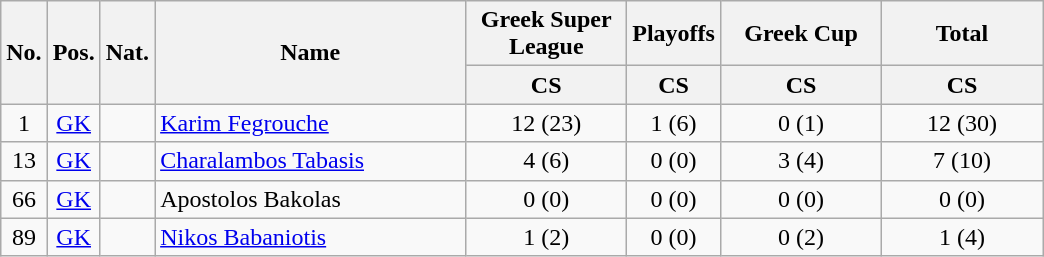<table class="wikitable sortable" style="text-align:center">
<tr>
<th rowspan=2 style="text-align:center;">No.</th>
<th rowspan=2 style="text-align:center;">Pos.</th>
<th rowspan=2 style="text-align:center;">Nat.</th>
<th rowspan=2 style="text-align:center; width:200px;">Name</th>
<th style="text-align:center; width:100px;">Greek Super League</th>
<th>Playoffs</th>
<th style="text-align:center; width:100px;">Greek Cup</th>
<th style="text-align:center; width:100px;">Total</th>
</tr>
<tr>
<th style="text-align:center;">CS</th>
<th>CS</th>
<th style="text-align:center;">CS</th>
<th style="text-align:center;">CS</th>
</tr>
<tr>
<td>1</td>
<td><a href='#'>GK</a></td>
<td></td>
<td align=left><a href='#'>Karim Fegrouche</a></td>
<td>12 (23)</td>
<td>1 (6)</td>
<td>0 (1)</td>
<td>12 (30)</td>
</tr>
<tr>
<td>13</td>
<td><a href='#'>GK</a></td>
<td></td>
<td align=left><a href='#'>Charalambos Tabasis</a></td>
<td>4 (6)</td>
<td>0 (0)</td>
<td>3 (4)</td>
<td>7 (10)</td>
</tr>
<tr>
<td>66</td>
<td><a href='#'>GK</a></td>
<td></td>
<td align=left>Apostolos Bakolas</td>
<td>0 (0)</td>
<td>0 (0)</td>
<td>0 (0)</td>
<td>0 (0)</td>
</tr>
<tr>
<td>89</td>
<td><a href='#'>GK</a></td>
<td></td>
<td align=left><a href='#'>Nikos Babaniotis</a></td>
<td>1 (2)</td>
<td>0 (0)</td>
<td>0 (2)</td>
<td>1 (4)</td>
</tr>
</table>
